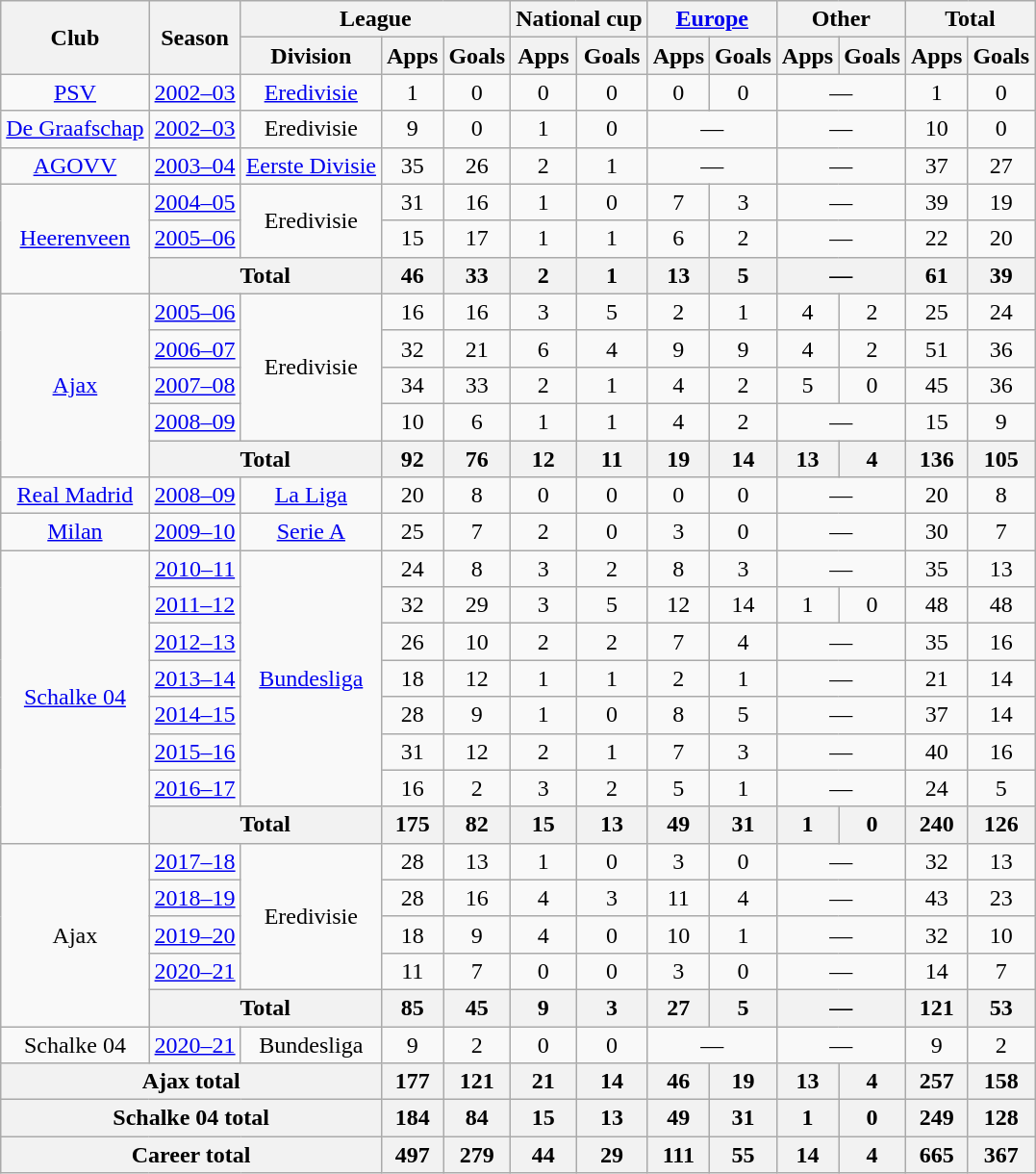<table class="wikitable" style="text-align:center">
<tr>
<th rowspan="2">Club</th>
<th rowspan="2">Season</th>
<th colspan="3">League</th>
<th colspan="2">National cup</th>
<th colspan="2"><a href='#'>Europe</a></th>
<th colspan="2">Other</th>
<th colspan="2">Total</th>
</tr>
<tr>
<th>Division</th>
<th>Apps</th>
<th>Goals</th>
<th>Apps</th>
<th>Goals</th>
<th>Apps</th>
<th>Goals</th>
<th>Apps</th>
<th>Goals</th>
<th>Apps</th>
<th>Goals</th>
</tr>
<tr>
<td><a href='#'>PSV</a></td>
<td><a href='#'>2002–03</a></td>
<td><a href='#'>Eredivisie</a></td>
<td>1</td>
<td>0</td>
<td>0</td>
<td>0</td>
<td>0</td>
<td>0</td>
<td colspan="2">—</td>
<td>1</td>
<td>0</td>
</tr>
<tr>
<td><a href='#'>De Graafschap</a></td>
<td><a href='#'>2002–03</a></td>
<td>Eredivisie</td>
<td>9</td>
<td>0</td>
<td>1</td>
<td>0</td>
<td colspan="2">—</td>
<td colspan="2">—</td>
<td>10</td>
<td>0</td>
</tr>
<tr>
<td><a href='#'>AGOVV</a></td>
<td><a href='#'>2003–04</a></td>
<td><a href='#'>Eerste Divisie</a></td>
<td>35</td>
<td>26</td>
<td>2</td>
<td>1</td>
<td colspan="2">—</td>
<td colspan="2">—</td>
<td>37</td>
<td>27</td>
</tr>
<tr>
<td rowspan="3"><a href='#'>Heerenveen</a></td>
<td><a href='#'>2004–05</a></td>
<td rowspan=2>Eredivisie</td>
<td>31</td>
<td>16</td>
<td>1</td>
<td>0</td>
<td>7</td>
<td>3</td>
<td colspan="2">—</td>
<td>39</td>
<td>19</td>
</tr>
<tr>
<td><a href='#'>2005–06</a></td>
<td>15</td>
<td>17</td>
<td>1</td>
<td>1</td>
<td>6</td>
<td>2</td>
<td colspan="2">—</td>
<td>22</td>
<td>20</td>
</tr>
<tr>
<th colspan="2">Total</th>
<th>46</th>
<th>33</th>
<th>2</th>
<th>1</th>
<th>13</th>
<th>5</th>
<th colspan="2">—</th>
<th>61</th>
<th>39</th>
</tr>
<tr>
<td rowspan="5"><a href='#'>Ajax</a></td>
<td><a href='#'>2005–06</a></td>
<td rowspan=4>Eredivisie</td>
<td>16</td>
<td>16</td>
<td>3</td>
<td>5</td>
<td>2</td>
<td>1</td>
<td>4</td>
<td>2</td>
<td>25</td>
<td>24</td>
</tr>
<tr>
<td><a href='#'>2006–07</a></td>
<td>32</td>
<td>21</td>
<td>6</td>
<td>4</td>
<td>9</td>
<td>9</td>
<td>4</td>
<td>2</td>
<td>51</td>
<td>36</td>
</tr>
<tr>
<td><a href='#'>2007–08</a></td>
<td>34</td>
<td>33</td>
<td>2</td>
<td>1</td>
<td>4</td>
<td>2</td>
<td>5</td>
<td>0</td>
<td>45</td>
<td>36</td>
</tr>
<tr>
<td><a href='#'>2008–09</a></td>
<td>10</td>
<td>6</td>
<td>1</td>
<td>1</td>
<td>4</td>
<td>2</td>
<td colspan="2">—</td>
<td>15</td>
<td>9</td>
</tr>
<tr>
<th colspan="2">Total</th>
<th>92</th>
<th>76</th>
<th>12</th>
<th>11</th>
<th>19</th>
<th>14</th>
<th>13</th>
<th>4</th>
<th>136</th>
<th>105</th>
</tr>
<tr>
<td><a href='#'>Real Madrid</a></td>
<td><a href='#'>2008–09</a></td>
<td><a href='#'>La Liga</a></td>
<td>20</td>
<td>8</td>
<td>0</td>
<td>0</td>
<td>0</td>
<td>0</td>
<td colspan="2">—</td>
<td>20</td>
<td>8</td>
</tr>
<tr>
<td><a href='#'>Milan</a></td>
<td><a href='#'>2009–10</a></td>
<td><a href='#'>Serie A</a></td>
<td>25</td>
<td>7</td>
<td>2</td>
<td>0</td>
<td>3</td>
<td>0</td>
<td colspan="2">—</td>
<td>30</td>
<td>7</td>
</tr>
<tr>
<td rowspan="8"><a href='#'>Schalke 04</a></td>
<td><a href='#'>2010–11</a></td>
<td rowspan=7><a href='#'>Bundesliga</a></td>
<td>24</td>
<td>8</td>
<td>3</td>
<td>2</td>
<td>8</td>
<td>3</td>
<td colspan="2">—</td>
<td>35</td>
<td>13</td>
</tr>
<tr>
<td><a href='#'>2011–12</a></td>
<td>32</td>
<td>29</td>
<td>3</td>
<td>5</td>
<td>12</td>
<td>14</td>
<td>1</td>
<td>0</td>
<td>48</td>
<td>48</td>
</tr>
<tr>
<td><a href='#'>2012–13</a></td>
<td>26</td>
<td>10</td>
<td>2</td>
<td>2</td>
<td>7</td>
<td>4</td>
<td colspan="2">—</td>
<td>35</td>
<td>16</td>
</tr>
<tr>
<td><a href='#'>2013–14</a></td>
<td>18</td>
<td>12</td>
<td>1</td>
<td>1</td>
<td>2</td>
<td>1</td>
<td colspan="2">—</td>
<td>21</td>
<td>14</td>
</tr>
<tr>
<td><a href='#'>2014–15</a></td>
<td>28</td>
<td>9</td>
<td>1</td>
<td>0</td>
<td>8</td>
<td>5</td>
<td colspan="2">—</td>
<td>37</td>
<td>14</td>
</tr>
<tr>
<td><a href='#'>2015–16</a></td>
<td>31</td>
<td>12</td>
<td>2</td>
<td>1</td>
<td>7</td>
<td>3</td>
<td colspan="2">—</td>
<td>40</td>
<td>16</td>
</tr>
<tr>
<td><a href='#'>2016–17</a></td>
<td>16</td>
<td>2</td>
<td>3</td>
<td>2</td>
<td>5</td>
<td>1</td>
<td colspan="2">—</td>
<td>24</td>
<td>5</td>
</tr>
<tr>
<th colspan="2">Total</th>
<th>175</th>
<th>82</th>
<th>15</th>
<th>13</th>
<th>49</th>
<th>31</th>
<th>1</th>
<th>0</th>
<th>240</th>
<th>126</th>
</tr>
<tr>
<td rowspan="5">Ajax</td>
<td><a href='#'>2017–18</a></td>
<td rowspan=4>Eredivisie</td>
<td>28</td>
<td>13</td>
<td>1</td>
<td>0</td>
<td>3</td>
<td>0</td>
<td colspan="2">—</td>
<td>32</td>
<td>13</td>
</tr>
<tr>
<td><a href='#'>2018–19</a></td>
<td>28</td>
<td>16</td>
<td>4</td>
<td>3</td>
<td>11</td>
<td>4</td>
<td colspan="2">—</td>
<td>43</td>
<td>23</td>
</tr>
<tr>
<td><a href='#'>2019–20</a></td>
<td>18</td>
<td>9</td>
<td>4</td>
<td>0</td>
<td>10</td>
<td>1</td>
<td colspan="2">—</td>
<td>32</td>
<td>10</td>
</tr>
<tr>
<td><a href='#'>2020–21</a></td>
<td>11</td>
<td>7</td>
<td>0</td>
<td>0</td>
<td>3</td>
<td>0</td>
<td colspan="2">—</td>
<td>14</td>
<td>7</td>
</tr>
<tr>
<th colspan="2">Total</th>
<th>85</th>
<th>45</th>
<th>9</th>
<th>3</th>
<th>27</th>
<th>5</th>
<th colspan="2">—</th>
<th>121</th>
<th>53</th>
</tr>
<tr>
<td>Schalke 04</td>
<td><a href='#'>2020–21</a></td>
<td>Bundesliga</td>
<td>9</td>
<td>2</td>
<td>0</td>
<td>0</td>
<td colspan="2">—</td>
<td colspan="2">—</td>
<td>9</td>
<td>2</td>
</tr>
<tr>
<th colspan="3">Ajax total</th>
<th>177</th>
<th>121</th>
<th>21</th>
<th>14</th>
<th>46</th>
<th>19</th>
<th>13</th>
<th>4</th>
<th>257</th>
<th>158</th>
</tr>
<tr>
<th colspan="3">Schalke 04 total</th>
<th>184</th>
<th>84</th>
<th>15</th>
<th>13</th>
<th>49</th>
<th>31</th>
<th>1</th>
<th>0</th>
<th>249</th>
<th>128</th>
</tr>
<tr>
<th colspan="3">Career total</th>
<th>497</th>
<th>279</th>
<th>44</th>
<th>29</th>
<th>111</th>
<th>55</th>
<th>14</th>
<th>4</th>
<th>665</th>
<th>367</th>
</tr>
</table>
